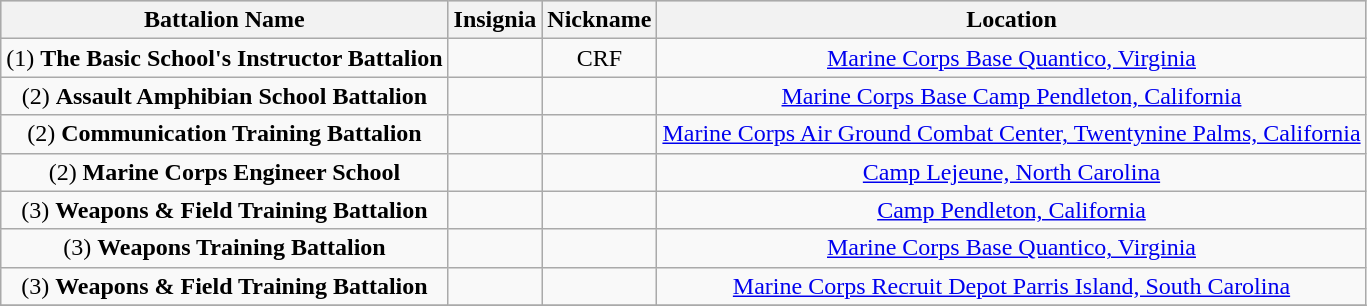<table class="wikitable" style="text-align:center;">
<tr style="background:#ccc;">
<th><strong>Battalion Name</strong></th>
<th><strong>Insignia</strong></th>
<th><strong>Nickname</strong></th>
<th><strong>Location</strong></th>
</tr>
<tr>
<td>(1) <strong>The Basic School's Instructor Battalion</strong></td>
<td></td>
<td>CRF</td>
<td><a href='#'>Marine Corps Base Quantico, Virginia</a></td>
</tr>
<tr>
<td>(2) <strong>Assault Amphibian School Battalion</strong></td>
<td></td>
<td></td>
<td><a href='#'>Marine Corps Base Camp Pendleton, California</a></td>
</tr>
<tr>
<td>(2) <strong>Communication Training Battalion</strong></td>
<td></td>
<td></td>
<td><a href='#'>Marine Corps Air Ground Combat Center, Twentynine Palms, California</a></td>
</tr>
<tr>
<td>(2) <strong>Marine Corps Engineer School</strong></td>
<td></td>
<td></td>
<td><a href='#'>Camp Lejeune, North Carolina</a></td>
</tr>
<tr>
<td>(3) <strong>Weapons & Field Training Battalion</strong></td>
<td></td>
<td></td>
<td><a href='#'>Camp Pendleton, California</a></td>
</tr>
<tr>
<td>(3) <strong>Weapons Training Battalion</strong></td>
<td></td>
<td></td>
<td><a href='#'>Marine Corps Base Quantico, Virginia</a></td>
</tr>
<tr>
<td>(3) <strong>Weapons & Field Training Battalion</strong></td>
<td></td>
<td></td>
<td><a href='#'>Marine Corps Recruit Depot Parris Island, South Carolina</a></td>
</tr>
<tr>
</tr>
</table>
